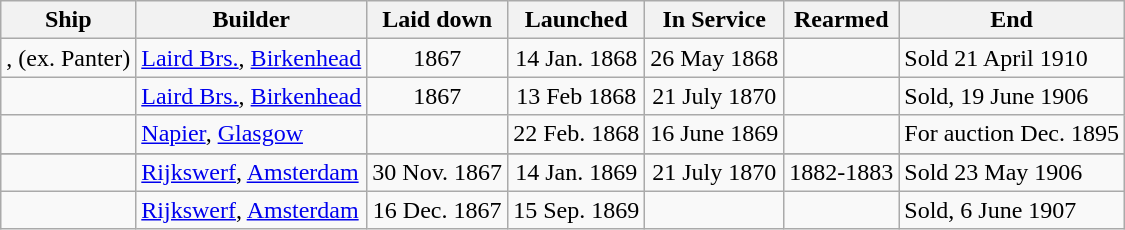<table class="wikitable" border="1">
<tr>
<th>Ship</th>
<th>Builder</th>
<th>Laid down</th>
<th>Launched</th>
<th>In Service</th>
<th>Rearmed</th>
<th>End</th>
</tr>
<tr>
<td>, (ex. Panter)</td>
<td><a href='#'>Laird Brs.</a>, <a href='#'>Birkenhead</a></td>
<td align=center>1867</td>
<td align=center>14 Jan. 1868</td>
<td align=center>26 May 1868</td>
<td></td>
<td>Sold 21 April 1910</td>
</tr>
<tr>
<td></td>
<td><a href='#'>Laird Brs.</a>, <a href='#'>Birkenhead</a></td>
<td align=center>1867</td>
<td align=center>13 Feb 1868</td>
<td align=center>21 July 1870</td>
<td></td>
<td>Sold, 19 June 1906</td>
</tr>
<tr>
<td></td>
<td><a href='#'>Napier</a>, <a href='#'>Glasgow</a></td>
<td align=center></td>
<td align=center>22 Feb. 1868</td>
<td align=center>16 June 1869</td>
<td></td>
<td>For auction Dec. 1895</td>
</tr>
<tr>
</tr>
<tr>
<td></td>
<td><a href='#'>Rijkswerf</a>, <a href='#'>Amsterdam</a></td>
<td align=center>30 Nov. 1867</td>
<td align=center>14 Jan. 1869</td>
<td align=center>21 July 1870</td>
<td>1882-1883</td>
<td>Sold 23 May 1906</td>
</tr>
<tr>
<td></td>
<td><a href='#'>Rijkswerf</a>, <a href='#'>Amsterdam</a></td>
<td align=center>16 Dec. 1867</td>
<td align=center>15 Sep. 1869</td>
<td align=center></td>
<td></td>
<td>Sold, 6 June 1907</td>
</tr>
</table>
